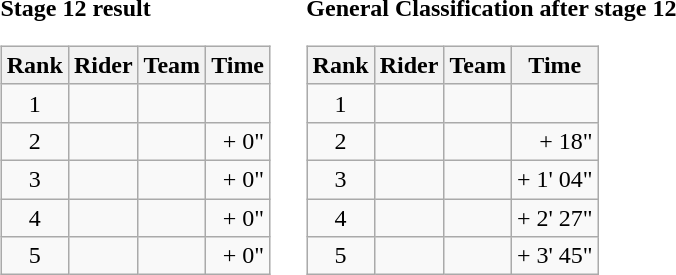<table>
<tr>
<td><strong>Stage 12 result</strong><br><table class="wikitable">
<tr>
<th scope="col">Rank</th>
<th scope="col">Rider</th>
<th scope="col">Team</th>
<th scope="col">Time</th>
</tr>
<tr>
<td style="text-align:center;">1</td>
<td></td>
<td></td>
<td style="text-align:right;"></td>
</tr>
<tr>
<td style="text-align:center;">2</td>
<td></td>
<td></td>
<td style="text-align:right;">+ 0"</td>
</tr>
<tr>
<td style="text-align:center;">3</td>
<td></td>
<td></td>
<td style="text-align:right;">+ 0"</td>
</tr>
<tr>
<td style="text-align:center;">4</td>
<td></td>
<td></td>
<td style="text-align:right;">+ 0"</td>
</tr>
<tr>
<td style="text-align:center;">5</td>
<td></td>
<td></td>
<td style="text-align:right;">+ 0"</td>
</tr>
</table>
</td>
<td></td>
<td><strong>General Classification after stage 12</strong><br><table class="wikitable">
<tr>
<th scope="col">Rank</th>
<th scope="col">Rider</th>
<th scope="col">Team</th>
<th scope="col">Time</th>
</tr>
<tr>
<td style="text-align:center;">1</td>
<td></td>
<td></td>
<td style="text-align:right;"></td>
</tr>
<tr>
<td style="text-align:center;">2</td>
<td></td>
<td></td>
<td style="text-align:right;">+ 18"</td>
</tr>
<tr>
<td style="text-align:center;">3</td>
<td></td>
<td></td>
<td style="text-align:right;">+ 1' 04"</td>
</tr>
<tr>
<td style="text-align:center;">4</td>
<td></td>
<td></td>
<td style="text-align:right;">+ 2' 27"</td>
</tr>
<tr>
<td style="text-align:center;">5</td>
<td></td>
<td></td>
<td style="text-align:right;">+ 3' 45"</td>
</tr>
</table>
</td>
</tr>
</table>
